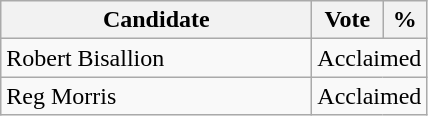<table class="wikitable">
<tr>
<th bgcolor="#DDDDFF" width="200px">Candidate</th>
<th bgcolor="#DDDDFF">Vote</th>
<th bgcolor="#DDDDFF">%</th>
</tr>
<tr>
<td>Robert Bisallion</td>
<td colspan="2">Acclaimed</td>
</tr>
<tr>
<td>Reg Morris</td>
<td colspan="2">Acclaimed</td>
</tr>
</table>
